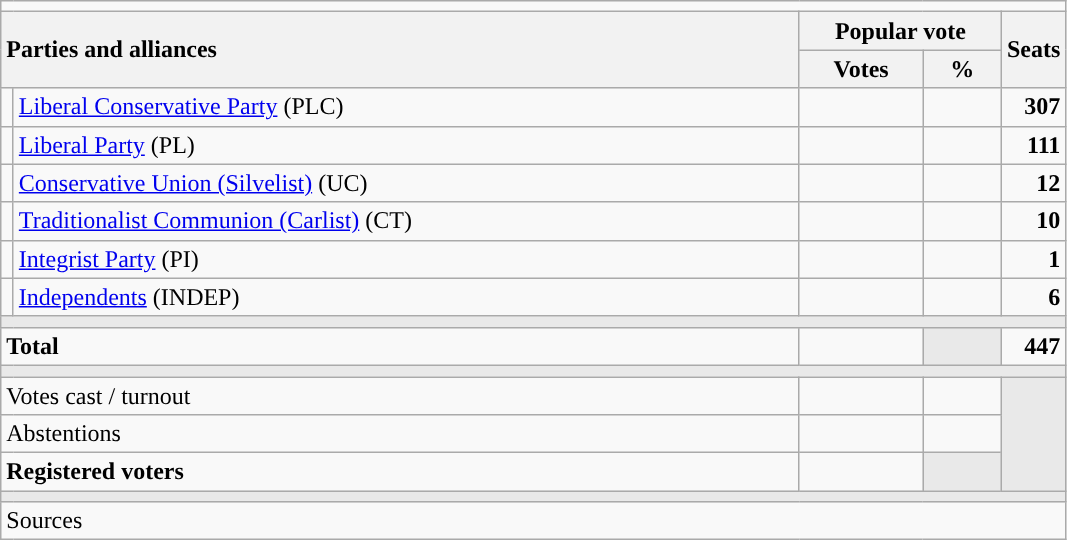<table class="wikitable" style="text-align:right;">
<tr>
<td colspan="5"></td>
</tr>
<tr>
<th style="text-align:left;" rowspan="2" colspan="2" width="525">Parties and alliances</th>
<th colspan="2">Popular vote</th>
<th rowspan="2" width="35">Seats</th>
</tr>
<tr>
<th width="75">Votes</th>
<th width="45">%</th>
</tr>
<tr>
<td width="1" style="color:inherit;background:"></td>
<td align="left"><a href='#'>Liberal Conservative Party</a> (PLC)</td>
<td></td>
<td></td>
<td><strong>307</strong></td>
</tr>
<tr>
<td style="color:inherit;background:"></td>
<td align="left"><a href='#'>Liberal Party</a> (PL)</td>
<td></td>
<td></td>
<td><strong>111</strong></td>
</tr>
<tr>
<td style="color:inherit;background:"></td>
<td align="left"><a href='#'>Conservative Union (Silvelist)</a> (UC)</td>
<td></td>
<td></td>
<td><strong>12</strong></td>
</tr>
<tr>
<td style="color:inherit;background:"></td>
<td align="left"><a href='#'>Traditionalist Communion (Carlist)</a> (CT)</td>
<td></td>
<td></td>
<td><strong>10</strong></td>
</tr>
<tr>
<td style="color:inherit;background:"></td>
<td align="left"><a href='#'>Integrist Party</a> (PI)</td>
<td></td>
<td></td>
<td><strong>1</strong></td>
</tr>
<tr>
<td style="color:inherit;background:"></td>
<td align="left"><a href='#'>Independents</a> (INDEP)</td>
<td></td>
<td></td>
<td><strong>6</strong></td>
</tr>
<tr>
<td colspan="5" bgcolor="#E9E9E9"></td>
</tr>
<tr style="font-weight:bold;">
<td align="left" colspan="2">Total</td>
<td></td>
<td bgcolor="#E9E9E9"></td>
<td>447</td>
</tr>
<tr>
<td colspan="5" bgcolor="#E9E9E9"></td>
</tr>
<tr>
<td align="left" colspan="2">Votes cast / turnout</td>
<td></td>
<td></td>
<td bgcolor="#E9E9E9" rowspan="3"></td>
</tr>
<tr>
<td align="left" colspan="2">Abstentions</td>
<td></td>
<td></td>
</tr>
<tr style="font-weight:bold;">
<td align="left" colspan="2">Registered voters</td>
<td></td>
<td bgcolor="#E9E9E9"></td>
</tr>
<tr>
<td colspan="5" bgcolor="#E9E9E9"></td>
</tr>
<tr>
<td align="left" colspan="5">Sources</td>
</tr>
</table>
